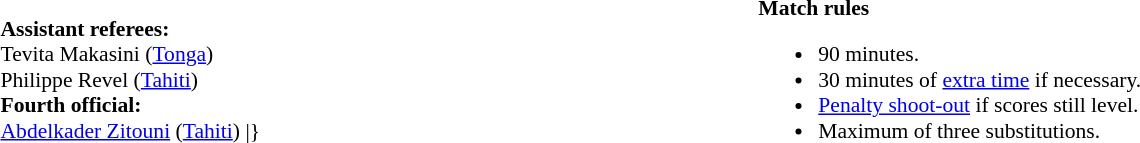<table style="width:100%; font-size:90%;">
<tr>
<td><br><strong>Assistant referees:</strong>
<br>Tevita Makasini (<a href='#'>Tonga</a>)
<br>Philippe Revel (<a href='#'>Tahiti</a>)
<br><strong>Fourth official:</strong>
<br><a href='#'>Abdelkader Zitouni</a> (<a href='#'>Tahiti</a>)
<includeonly>|}</includeonly></td>
<td style="width:60%; vertical-align:top;"><br><strong>Match rules</strong><ul><li>90 minutes.</li><li>30 minutes of <a href='#'>extra time</a> if necessary.</li><li><a href='#'>Penalty shoot-out</a> if scores still level.</li><li>Maximum of three substitutions.</li></ul></td>
</tr>
</table>
